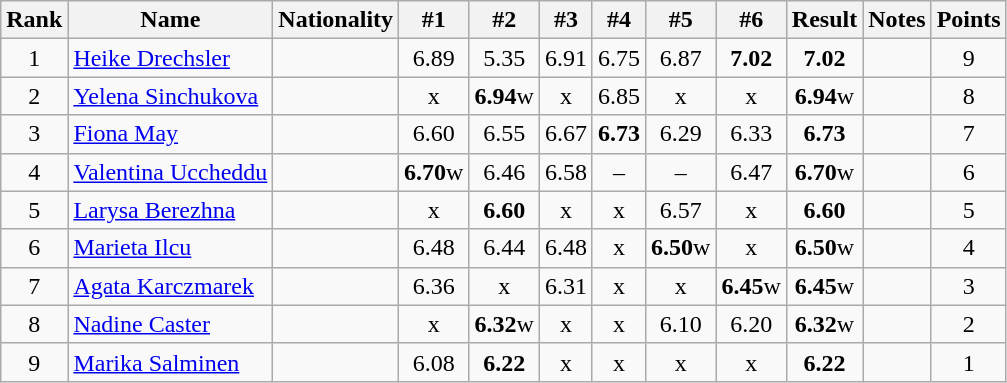<table class="wikitable sortable" style="text-align:center">
<tr>
<th>Rank</th>
<th>Name</th>
<th>Nationality</th>
<th>#1</th>
<th>#2</th>
<th>#3</th>
<th>#4</th>
<th>#5</th>
<th>#6</th>
<th>Result</th>
<th>Notes</th>
<th>Points</th>
</tr>
<tr>
<td>1</td>
<td align=left><a href='#'>Heike Drechsler</a></td>
<td align=left></td>
<td>6.89</td>
<td>5.35</td>
<td>6.91</td>
<td>6.75</td>
<td>6.87</td>
<td><strong>7.02</strong></td>
<td><strong>7.02</strong></td>
<td></td>
<td>9</td>
</tr>
<tr>
<td>2</td>
<td align=left><a href='#'>Yelena Sinchukova</a></td>
<td align=left></td>
<td>x</td>
<td><strong>6.94</strong>w</td>
<td>x</td>
<td>6.85</td>
<td>x</td>
<td>x</td>
<td><strong>6.94</strong>w</td>
<td></td>
<td>8</td>
</tr>
<tr>
<td>3</td>
<td align=left><a href='#'>Fiona May</a></td>
<td align=left></td>
<td>6.60</td>
<td>6.55</td>
<td>6.67</td>
<td><strong>6.73</strong></td>
<td>6.29</td>
<td>6.33</td>
<td><strong>6.73</strong></td>
<td></td>
<td>7</td>
</tr>
<tr>
<td>4</td>
<td align=left><a href='#'>Valentina Uccheddu</a></td>
<td align=left></td>
<td><strong>6.70</strong>w</td>
<td>6.46</td>
<td>6.58</td>
<td>–</td>
<td>–</td>
<td>6.47</td>
<td><strong>6.70</strong>w</td>
<td></td>
<td>6</td>
</tr>
<tr>
<td>5</td>
<td align=left><a href='#'>Larysa Berezhna</a></td>
<td align=left></td>
<td>x</td>
<td><strong>6.60</strong></td>
<td>x</td>
<td>x</td>
<td>6.57</td>
<td>x</td>
<td><strong>6.60</strong></td>
<td></td>
<td>5</td>
</tr>
<tr>
<td>6</td>
<td align=left><a href='#'>Marieta Ilcu</a></td>
<td align=left></td>
<td>6.48</td>
<td>6.44</td>
<td>6.48</td>
<td>x</td>
<td><strong>6.50</strong>w</td>
<td>x</td>
<td><strong>6.50</strong>w</td>
<td></td>
<td>4</td>
</tr>
<tr>
<td>7</td>
<td align=left><a href='#'>Agata Karczmarek</a></td>
<td align=left></td>
<td>6.36</td>
<td>x</td>
<td>6.31</td>
<td>x</td>
<td>x</td>
<td><strong>6.45</strong>w</td>
<td><strong>6.45</strong>w</td>
<td></td>
<td>3</td>
</tr>
<tr>
<td>8</td>
<td align=left><a href='#'>Nadine Caster</a></td>
<td align=left></td>
<td>x</td>
<td><strong>6.32</strong>w</td>
<td>x</td>
<td>x</td>
<td>6.10</td>
<td>6.20</td>
<td><strong>6.32</strong>w</td>
<td></td>
<td>2</td>
</tr>
<tr>
<td>9</td>
<td align=left><a href='#'>Marika Salminen</a></td>
<td align=left></td>
<td>6.08</td>
<td><strong>6.22</strong></td>
<td>x</td>
<td>x</td>
<td>x</td>
<td>x</td>
<td><strong>6.22</strong></td>
<td></td>
<td>1</td>
</tr>
</table>
